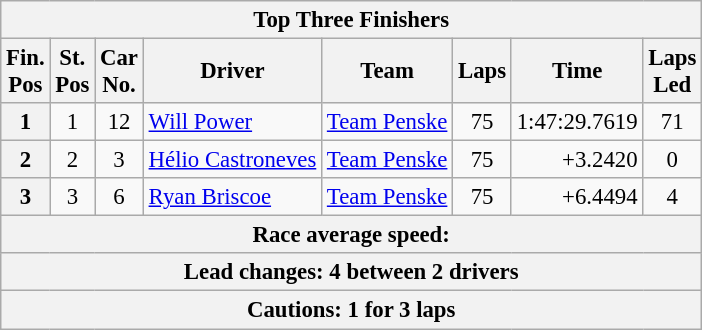<table class="wikitable" style="font-size:95%;">
<tr>
<th colspan=9>Top Three Finishers</th>
</tr>
<tr>
<th>Fin.<br>Pos</th>
<th>St.<br>Pos</th>
<th>Car<br>No.</th>
<th>Driver</th>
<th>Team</th>
<th>Laps</th>
<th>Time</th>
<th>Laps<br>Led</th>
</tr>
<tr>
<th>1</th>
<td align=center>1</td>
<td align=center>12</td>
<td> <a href='#'>Will Power</a></td>
<td><a href='#'>Team Penske</a></td>
<td align=center>75</td>
<td align=right>1:47:29.7619</td>
<td align=center>71</td>
</tr>
<tr>
<th>2</th>
<td align=center>2</td>
<td align=center>3</td>
<td> <a href='#'>Hélio Castroneves</a></td>
<td><a href='#'>Team Penske</a></td>
<td align=center>75</td>
<td align=right>+3.2420</td>
<td align=center>0</td>
</tr>
<tr>
<th>3</th>
<td align=center>3</td>
<td align=center>6</td>
<td> <a href='#'>Ryan Briscoe</a></td>
<td><a href='#'>Team Penske</a></td>
<td align=center>75</td>
<td align=right>+6.4494</td>
<td align=center>4</td>
</tr>
<tr>
<th colspan=9>Race average speed: </th>
</tr>
<tr>
<th colspan=9>Lead changes: 4 between 2 drivers</th>
</tr>
<tr>
<th colspan=9>Cautions: 1 for 3 laps</th>
</tr>
</table>
